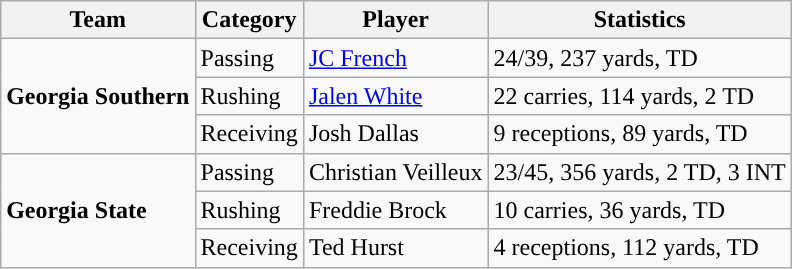<table class="wikitable" style="float: right;">
<tr>
<th>Team</th>
<th>Category</th>
<th>Player</th>
<th>Statistics</th>
</tr>
<tr>
<td rowspan=3><strong>Georgia Southern</strong></td>
<td>Passing</td>
<td><a href='#'>JC French</a></td>
<td>24/39, 237 yards, TD</td>
</tr>
<tr>
<td>Rushing</td>
<td><a href='#'>Jalen White</a></td>
<td>22 carries, 114 yards, 2 TD</td>
</tr>
<tr>
<td>Receiving</td>
<td>Josh Dallas</td>
<td>9 receptions, 89 yards, TD</td>
</tr>
<tr>
<td rowspan=3><strong>Georgia State</strong></td>
<td>Passing</td>
<td>Christian Veilleux</td>
<td>23/45, 356 yards, 2 TD, 3 INT</td>
</tr>
<tr>
<td>Rushing</td>
<td>Freddie Brock</td>
<td>10 carries, 36 yards, TD</td>
</tr>
<tr>
<td>Receiving</td>
<td>Ted Hurst</td>
<td>4 receptions, 112 yards, TD</td>
</tr>
</table>
